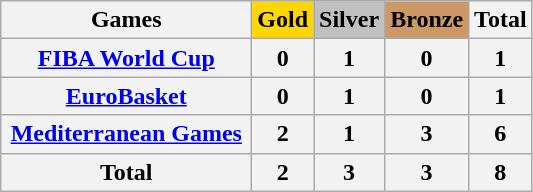<table class="wikitable sortable plainrowheaders" border="1" style="text-align:center;">
<tr>
<th scope="col" style="width:10em;">Games</th>
<th scope="col" style="background-color:gold; font-weight:bold;">Gold</th>
<th scope="col" style="background-color:silver; font-weight:bold;">Silver</th>
<th scope="col" style="background-color:#cc9966; font-weight:bold;">Bronze</th>
<th scope="col">Total</th>
</tr>
<tr>
<th align="center"><a href='#'>FIBA World Cup</a></th>
<th>0</th>
<th>1</th>
<th>0</th>
<th><strong>1</strong></th>
</tr>
<tr>
<th align="center"><a href='#'>EuroBasket</a></th>
<th>0</th>
<th>1</th>
<th>0</th>
<th><strong>1</strong></th>
</tr>
<tr>
<th align="center"><a href='#'>Mediterranean Games</a></th>
<th>2</th>
<th>1</th>
<th>3</th>
<th><strong>6</strong></th>
</tr>
<tr>
<th align="center">Total</th>
<th>2</th>
<th>3</th>
<th>3</th>
<th><strong>8</strong></th>
</tr>
</table>
